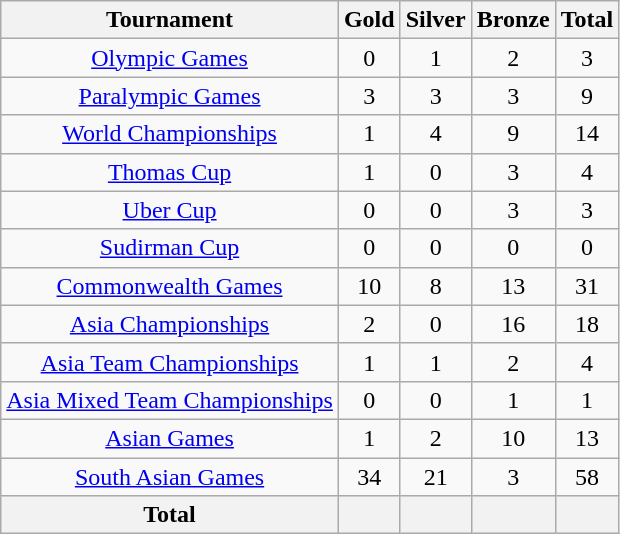<table class="wikitable" style="text-align:center;">
<tr>
<th>Tournament</th>
<th>Gold</th>
<th>Silver</th>
<th>Bronze</th>
<th>Total</th>
</tr>
<tr>
<td><a href='#'>Olympic Games</a></td>
<td>0</td>
<td>1</td>
<td>2</td>
<td>3</td>
</tr>
<tr>
<td><a href='#'>Paralympic Games</a></td>
<td>3</td>
<td>3</td>
<td>3</td>
<td>9</td>
</tr>
<tr>
<td><a href='#'>World Championships</a></td>
<td>1</td>
<td>4</td>
<td>9</td>
<td>14</td>
</tr>
<tr>
<td><a href='#'>Thomas Cup</a></td>
<td>1</td>
<td>0</td>
<td>3</td>
<td>4</td>
</tr>
<tr>
<td><a href='#'>Uber Cup</a></td>
<td>0</td>
<td>0</td>
<td>3</td>
<td>3</td>
</tr>
<tr>
<td><a href='#'>Sudirman Cup</a></td>
<td>0</td>
<td>0</td>
<td>0</td>
<td>0</td>
</tr>
<tr>
<td><a href='#'>Commonwealth Games</a></td>
<td>10</td>
<td>8</td>
<td>13</td>
<td>31</td>
</tr>
<tr>
<td><a href='#'>Asia Championships</a></td>
<td>2</td>
<td>0</td>
<td>16</td>
<td>18</td>
</tr>
<tr>
<td><a href='#'>Asia Team Championships</a></td>
<td>1</td>
<td>1</td>
<td>2</td>
<td>4</td>
</tr>
<tr>
<td><a href='#'>Asia Mixed Team Championships</a></td>
<td>0</td>
<td>0</td>
<td>1</td>
<td>1</td>
</tr>
<tr>
<td><a href='#'>Asian Games</a></td>
<td>1</td>
<td>2</td>
<td>10</td>
<td>13</td>
</tr>
<tr>
<td><a href='#'>South Asian Games</a></td>
<td>34</td>
<td>21</td>
<td>3</td>
<td>58</td>
</tr>
<tr>
<th>Total</th>
<th></th>
<th></th>
<th></th>
<th></th>
</tr>
</table>
